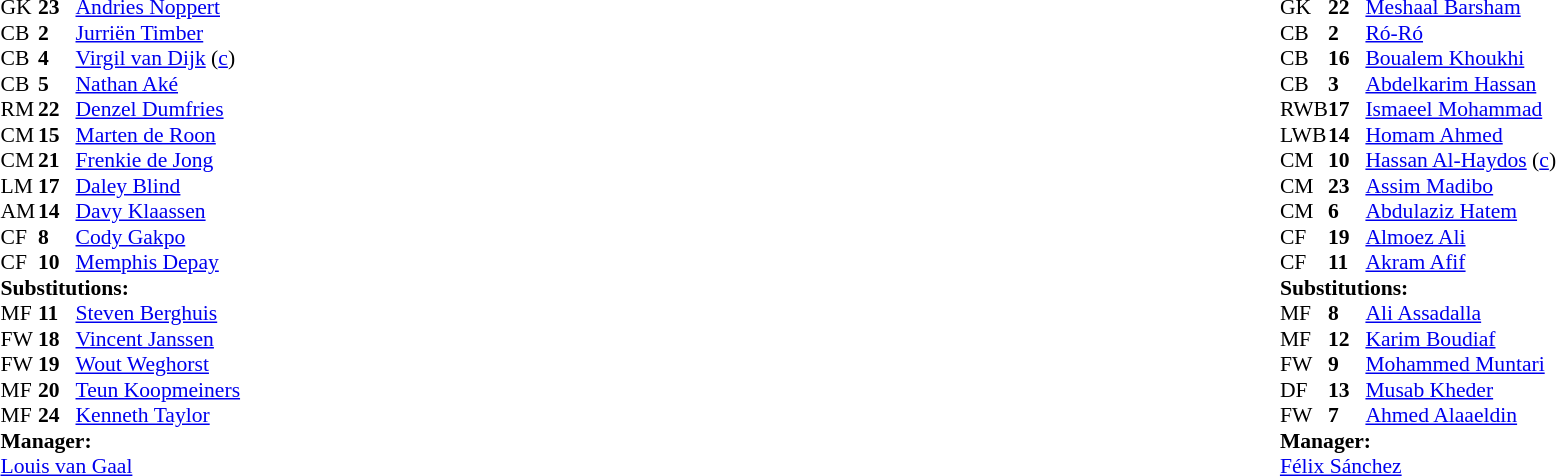<table width="100%">
<tr>
<td valign="top" width="40%"><br><table style="font-size:90%" cellspacing="0" cellpadding="0">
<tr>
<th width=25></th>
<th width=25></th>
</tr>
<tr>
<td>GK</td>
<td><strong>23</strong></td>
<td><a href='#'>Andries Noppert</a></td>
</tr>
<tr>
<td>CB</td>
<td><strong>2</strong></td>
<td><a href='#'>Jurriën Timber</a></td>
</tr>
<tr>
<td>CB</td>
<td><strong>4</strong></td>
<td><a href='#'>Virgil van Dijk</a> (<a href='#'>c</a>)</td>
</tr>
<tr>
<td>CB</td>
<td><strong>5</strong></td>
<td><a href='#'>Nathan Aké</a></td>
<td></td>
</tr>
<tr>
<td>RM</td>
<td><strong>22</strong></td>
<td><a href='#'>Denzel Dumfries</a></td>
</tr>
<tr>
<td>CM</td>
<td><strong>15</strong></td>
<td><a href='#'>Marten de Roon</a></td>
<td></td>
<td></td>
</tr>
<tr>
<td>CM</td>
<td><strong>21</strong></td>
<td><a href='#'>Frenkie de Jong</a></td>
<td></td>
<td></td>
</tr>
<tr>
<td>LM</td>
<td><strong>17</strong></td>
<td><a href='#'>Daley Blind</a></td>
</tr>
<tr>
<td>AM</td>
<td><strong>14</strong></td>
<td><a href='#'>Davy Klaassen</a></td>
<td></td>
<td></td>
</tr>
<tr>
<td>CF</td>
<td><strong>8</strong></td>
<td><a href='#'>Cody Gakpo</a></td>
<td></td>
<td></td>
</tr>
<tr>
<td>CF</td>
<td><strong>10</strong></td>
<td><a href='#'>Memphis Depay</a></td>
<td></td>
<td></td>
</tr>
<tr>
<td colspan=3><strong>Substitutions:</strong></td>
</tr>
<tr>
<td>MF</td>
<td><strong>11</strong></td>
<td><a href='#'>Steven Berghuis</a></td>
<td></td>
<td></td>
</tr>
<tr>
<td>FW</td>
<td><strong>18</strong></td>
<td><a href='#'>Vincent Janssen</a></td>
<td></td>
<td></td>
</tr>
<tr>
<td>FW</td>
<td><strong>19</strong></td>
<td><a href='#'>Wout Weghorst</a></td>
<td></td>
<td></td>
</tr>
<tr>
<td>MF</td>
<td><strong>20</strong></td>
<td><a href='#'>Teun Koopmeiners</a></td>
<td></td>
<td></td>
</tr>
<tr>
<td>MF</td>
<td><strong>24</strong></td>
<td><a href='#'>Kenneth Taylor</a></td>
<td></td>
<td></td>
</tr>
<tr>
<td colspan=3><strong>Manager:</strong></td>
</tr>
<tr>
<td colspan=3><a href='#'>Louis van Gaal</a></td>
</tr>
</table>
</td>
<td valign="top"></td>
<td valign="top" width="50%"><br><table style="font-size:90%; margin:auto" cellspacing="0" cellpadding="0">
<tr>
<th width=25></th>
<th width=25></th>
</tr>
<tr>
<td>GK</td>
<td><strong>22</strong></td>
<td><a href='#'>Meshaal Barsham</a></td>
</tr>
<tr>
<td>CB</td>
<td><strong>2</strong></td>
<td><a href='#'>Ró-Ró</a></td>
</tr>
<tr>
<td>CB</td>
<td><strong>16</strong></td>
<td><a href='#'>Boualem Khoukhi</a></td>
</tr>
<tr>
<td>CB</td>
<td><strong>3</strong></td>
<td><a href='#'>Abdelkarim Hassan</a></td>
</tr>
<tr>
<td>RWB</td>
<td><strong>17</strong></td>
<td><a href='#'>Ismaeel Mohammad</a></td>
<td></td>
<td></td>
</tr>
<tr>
<td>LWB</td>
<td><strong>14</strong></td>
<td><a href='#'>Homam Ahmed</a></td>
</tr>
<tr>
<td>CM</td>
<td><strong>10</strong></td>
<td><a href='#'>Hassan Al-Haydos</a> (<a href='#'>c</a>)</td>
<td></td>
<td></td>
</tr>
<tr>
<td>CM</td>
<td><strong>23</strong></td>
<td><a href='#'>Assim Madibo</a></td>
<td></td>
<td></td>
</tr>
<tr>
<td>CM</td>
<td><strong>6</strong></td>
<td><a href='#'>Abdulaziz Hatem</a></td>
<td></td>
<td></td>
</tr>
<tr>
<td>CF</td>
<td><strong>19</strong></td>
<td><a href='#'>Almoez Ali</a></td>
<td></td>
<td></td>
</tr>
<tr>
<td>CF</td>
<td><strong>11</strong></td>
<td><a href='#'>Akram Afif</a></td>
</tr>
<tr>
<td colspan=3><strong>Substitutions:</strong></td>
</tr>
<tr>
<td>MF</td>
<td><strong>8</strong></td>
<td><a href='#'>Ali Assadalla</a></td>
<td></td>
<td></td>
</tr>
<tr>
<td>MF</td>
<td><strong>12</strong></td>
<td><a href='#'>Karim Boudiaf</a></td>
<td></td>
<td></td>
</tr>
<tr>
<td>FW</td>
<td><strong>9</strong></td>
<td><a href='#'>Mohammed Muntari</a></td>
<td></td>
<td></td>
</tr>
<tr>
<td>DF</td>
<td><strong>13</strong></td>
<td><a href='#'>Musab Kheder</a></td>
<td></td>
<td></td>
</tr>
<tr>
<td>FW</td>
<td><strong>7</strong></td>
<td><a href='#'>Ahmed Alaaeldin</a></td>
<td></td>
<td></td>
</tr>
<tr>
<td colspan=3><strong>Manager:</strong></td>
</tr>
<tr>
<td colspan=3> <a href='#'>Félix Sánchez</a></td>
</tr>
</table>
</td>
</tr>
</table>
